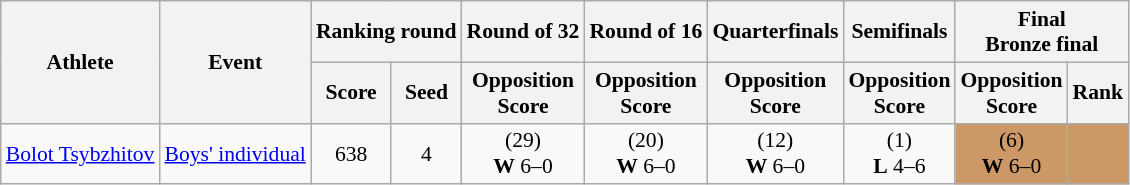<table class="wikitable" border="1" style="font-size:90%">
<tr>
<th rowspan=2>Athlete</th>
<th rowspan=2>Event</th>
<th colspan=2>Ranking round</th>
<th>Round of 32</th>
<th>Round of 16</th>
<th>Quarterfinals</th>
<th>Semifinals</th>
<th colspan=2>Final<br>Bronze final</th>
</tr>
<tr>
<th>Score</th>
<th>Seed</th>
<th>Opposition<br>Score</th>
<th>Opposition<br>Score</th>
<th>Opposition<br>Score</th>
<th>Opposition<br>Score</th>
<th>Opposition<br>Score</th>
<th>Rank</th>
</tr>
<tr>
<td><a href='#'>Bolot Tsybzhitov</a></td>
<td><a href='#'>Boys' individual</a></td>
<td align=center>638</td>
<td align=center>4</td>
<td align=center> (29) <br> <strong>W</strong> 6–0</td>
<td align=center> (20) <br> <strong>W</strong> 6–0</td>
<td align=center> (12) <br> <strong>W</strong> 6–0</td>
<td align=center> (1) <br> <strong>L</strong> 4–6</td>
<td align="center" bgcolor=cc9966> (6) <br> <strong>W</strong> 6–0</td>
<td align="center" bgcolor=cc9966></td>
</tr>
</table>
